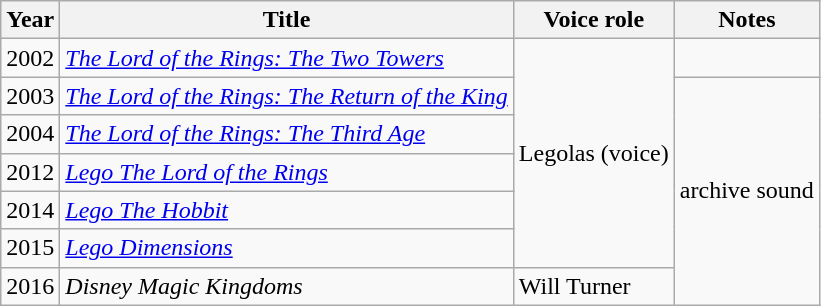<table class="wikitable sortable">
<tr>
<th>Year</th>
<th>Title</th>
<th>Voice role</th>
<th class="unsortable">Notes</th>
</tr>
<tr>
<td>2002</td>
<td><em><a href='#'>The Lord of the Rings: The Two Towers</a></em></td>
<td rowspan="6">Legolas (voice)</td>
<td></td>
</tr>
<tr>
<td>2003</td>
<td><em><a href='#'>The Lord of the Rings: The Return of the King</a></em></td>
<td rowspan="6">archive sound</td>
</tr>
<tr>
<td>2004</td>
<td><em><a href='#'>The Lord of the Rings: The Third Age</a></em></td>
</tr>
<tr>
<td>2012</td>
<td><em><a href='#'>Lego The Lord of the Rings</a></em></td>
</tr>
<tr>
<td>2014</td>
<td><em><a href='#'>Lego The Hobbit</a></em></td>
</tr>
<tr>
<td>2015</td>
<td><em><a href='#'>Lego Dimensions</a></em></td>
</tr>
<tr>
<td>2016</td>
<td><em>Disney Magic Kingdoms</em></td>
<td>Will Turner</td>
</tr>
</table>
